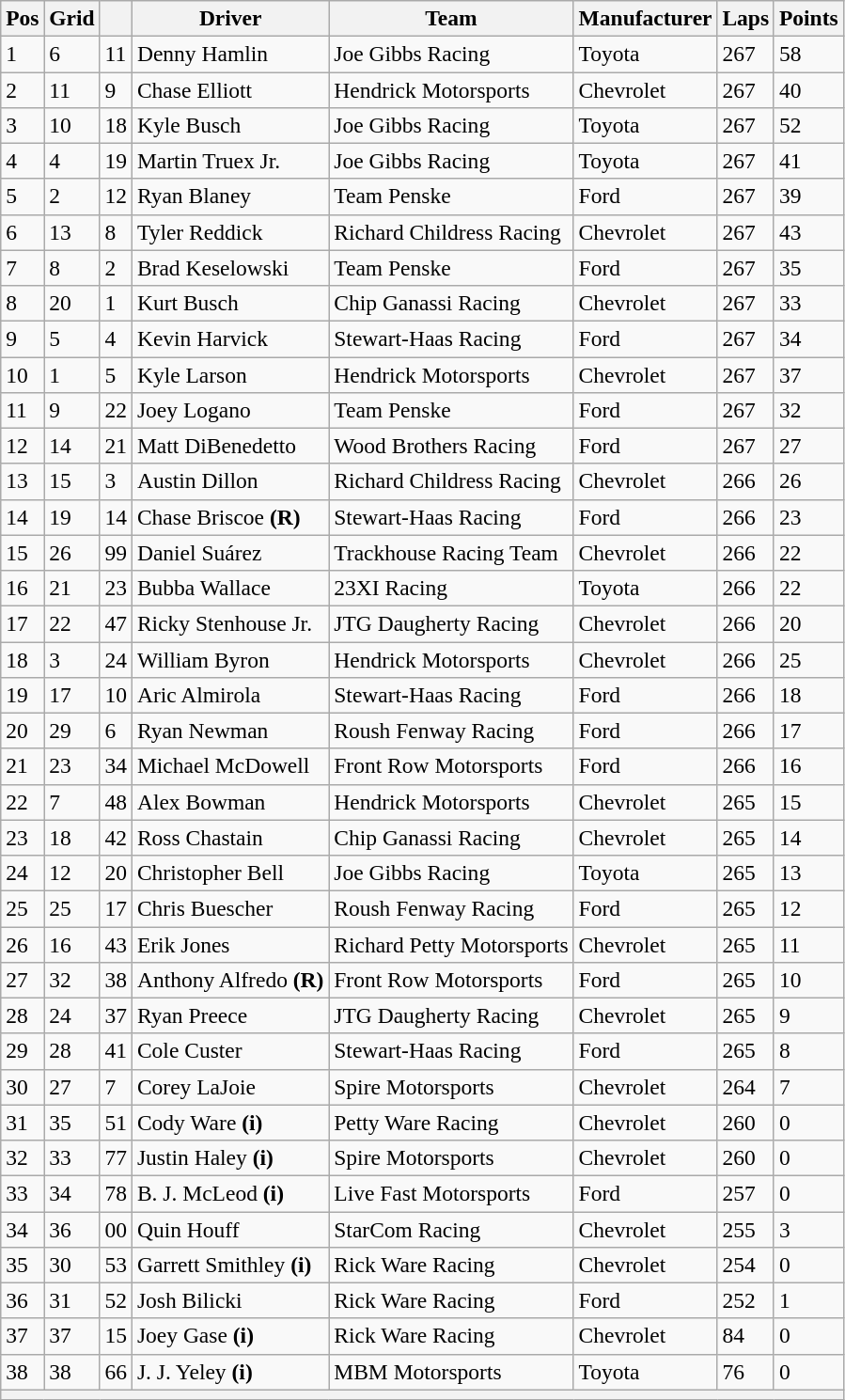<table class="wikitable" style="font-size:98%">
<tr>
<th>Pos</th>
<th>Grid</th>
<th></th>
<th>Driver</th>
<th>Team</th>
<th>Manufacturer</th>
<th>Laps</th>
<th>Points</th>
</tr>
<tr>
<td>1</td>
<td>6</td>
<td>11</td>
<td>Denny Hamlin</td>
<td>Joe Gibbs Racing</td>
<td>Toyota</td>
<td>267</td>
<td>58</td>
</tr>
<tr>
<td>2</td>
<td>11</td>
<td>9</td>
<td>Chase Elliott</td>
<td>Hendrick Motorsports</td>
<td>Chevrolet</td>
<td>267</td>
<td>40</td>
</tr>
<tr>
<td>3</td>
<td>10</td>
<td>18</td>
<td>Kyle Busch</td>
<td>Joe Gibbs Racing</td>
<td>Toyota</td>
<td>267</td>
<td>52</td>
</tr>
<tr>
<td>4</td>
<td>4</td>
<td>19</td>
<td>Martin Truex Jr.</td>
<td>Joe Gibbs Racing</td>
<td>Toyota</td>
<td>267</td>
<td>41</td>
</tr>
<tr>
<td>5</td>
<td>2</td>
<td>12</td>
<td>Ryan Blaney</td>
<td>Team Penske</td>
<td>Ford</td>
<td>267</td>
<td>39</td>
</tr>
<tr>
<td>6</td>
<td>13</td>
<td>8</td>
<td>Tyler Reddick</td>
<td>Richard Childress Racing</td>
<td>Chevrolet</td>
<td>267</td>
<td>43</td>
</tr>
<tr>
<td>7</td>
<td>8</td>
<td>2</td>
<td>Brad Keselowski</td>
<td>Team Penske</td>
<td>Ford</td>
<td>267</td>
<td>35</td>
</tr>
<tr>
<td>8</td>
<td>20</td>
<td>1</td>
<td>Kurt Busch</td>
<td>Chip Ganassi Racing</td>
<td>Chevrolet</td>
<td>267</td>
<td>33</td>
</tr>
<tr>
<td>9</td>
<td>5</td>
<td>4</td>
<td>Kevin Harvick</td>
<td>Stewart-Haas Racing</td>
<td>Ford</td>
<td>267</td>
<td>34</td>
</tr>
<tr>
<td>10</td>
<td>1</td>
<td>5</td>
<td>Kyle Larson</td>
<td>Hendrick Motorsports</td>
<td>Chevrolet</td>
<td>267</td>
<td>37</td>
</tr>
<tr>
<td>11</td>
<td>9</td>
<td>22</td>
<td>Joey Logano</td>
<td>Team Penske</td>
<td>Ford</td>
<td>267</td>
<td>32</td>
</tr>
<tr>
<td>12</td>
<td>14</td>
<td>21</td>
<td>Matt DiBenedetto</td>
<td>Wood Brothers Racing</td>
<td>Ford</td>
<td>267</td>
<td>27</td>
</tr>
<tr>
<td>13</td>
<td>15</td>
<td>3</td>
<td>Austin Dillon</td>
<td>Richard Childress Racing</td>
<td>Chevrolet</td>
<td>266</td>
<td>26</td>
</tr>
<tr>
<td>14</td>
<td>19</td>
<td>14</td>
<td>Chase Briscoe <strong>(R)</strong></td>
<td>Stewart-Haas Racing</td>
<td>Ford</td>
<td>266</td>
<td>23</td>
</tr>
<tr>
<td>15</td>
<td>26</td>
<td>99</td>
<td>Daniel Suárez</td>
<td>Trackhouse Racing Team</td>
<td>Chevrolet</td>
<td>266</td>
<td>22</td>
</tr>
<tr>
<td>16</td>
<td>21</td>
<td>23</td>
<td>Bubba Wallace</td>
<td>23XI Racing</td>
<td>Toyota</td>
<td>266</td>
<td>22</td>
</tr>
<tr>
<td>17</td>
<td>22</td>
<td>47</td>
<td>Ricky Stenhouse Jr.</td>
<td>JTG Daugherty Racing</td>
<td>Chevrolet</td>
<td>266</td>
<td>20</td>
</tr>
<tr>
<td>18</td>
<td>3</td>
<td>24</td>
<td>William Byron</td>
<td>Hendrick Motorsports</td>
<td>Chevrolet</td>
<td>266</td>
<td>25</td>
</tr>
<tr>
<td>19</td>
<td>17</td>
<td>10</td>
<td>Aric Almirola</td>
<td>Stewart-Haas Racing</td>
<td>Ford</td>
<td>266</td>
<td>18</td>
</tr>
<tr>
<td>20</td>
<td>29</td>
<td>6</td>
<td>Ryan Newman</td>
<td>Roush Fenway Racing</td>
<td>Ford</td>
<td>266</td>
<td>17</td>
</tr>
<tr>
<td>21</td>
<td>23</td>
<td>34</td>
<td>Michael McDowell</td>
<td>Front Row Motorsports</td>
<td>Ford</td>
<td>266</td>
<td>16</td>
</tr>
<tr>
<td>22</td>
<td>7</td>
<td>48</td>
<td>Alex Bowman</td>
<td>Hendrick Motorsports</td>
<td>Chevrolet</td>
<td>265</td>
<td>15</td>
</tr>
<tr>
<td>23</td>
<td>18</td>
<td>42</td>
<td>Ross Chastain</td>
<td>Chip Ganassi Racing</td>
<td>Chevrolet</td>
<td>265</td>
<td>14</td>
</tr>
<tr>
<td>24</td>
<td>12</td>
<td>20</td>
<td>Christopher Bell</td>
<td>Joe Gibbs Racing</td>
<td>Toyota</td>
<td>265</td>
<td>13</td>
</tr>
<tr>
<td>25</td>
<td>25</td>
<td>17</td>
<td>Chris Buescher</td>
<td>Roush Fenway Racing</td>
<td>Ford</td>
<td>265</td>
<td>12</td>
</tr>
<tr>
<td>26</td>
<td>16</td>
<td>43</td>
<td>Erik Jones</td>
<td>Richard Petty Motorsports</td>
<td>Chevrolet</td>
<td>265</td>
<td>11</td>
</tr>
<tr>
<td>27</td>
<td>32</td>
<td>38</td>
<td>Anthony Alfredo <strong>(R)</strong></td>
<td>Front Row Motorsports</td>
<td>Ford</td>
<td>265</td>
<td>10</td>
</tr>
<tr>
<td>28</td>
<td>24</td>
<td>37</td>
<td>Ryan Preece</td>
<td>JTG Daugherty Racing</td>
<td>Chevrolet</td>
<td>265</td>
<td>9</td>
</tr>
<tr>
<td>29</td>
<td>28</td>
<td>41</td>
<td>Cole Custer</td>
<td>Stewart-Haas Racing</td>
<td>Ford</td>
<td>265</td>
<td>8</td>
</tr>
<tr>
<td>30</td>
<td>27</td>
<td>7</td>
<td>Corey LaJoie</td>
<td>Spire Motorsports</td>
<td>Chevrolet</td>
<td>264</td>
<td>7</td>
</tr>
<tr>
<td>31</td>
<td>35</td>
<td>51</td>
<td>Cody Ware <strong>(i)</strong></td>
<td>Petty Ware Racing</td>
<td>Chevrolet</td>
<td>260</td>
<td>0</td>
</tr>
<tr>
<td>32</td>
<td>33</td>
<td>77</td>
<td>Justin Haley <strong>(i)</strong></td>
<td>Spire Motorsports</td>
<td>Chevrolet</td>
<td>260</td>
<td>0</td>
</tr>
<tr>
<td>33</td>
<td>34</td>
<td>78</td>
<td>B. J. McLeod <strong>(i)</strong></td>
<td>Live Fast Motorsports</td>
<td>Ford</td>
<td>257</td>
<td>0</td>
</tr>
<tr>
<td>34</td>
<td>36</td>
<td>00</td>
<td>Quin Houff</td>
<td>StarCom Racing</td>
<td>Chevrolet</td>
<td>255</td>
<td>3</td>
</tr>
<tr>
<td>35</td>
<td>30</td>
<td>53</td>
<td>Garrett Smithley <strong>(i)</strong></td>
<td>Rick Ware Racing</td>
<td>Chevrolet</td>
<td>254</td>
<td>0</td>
</tr>
<tr>
<td>36</td>
<td>31</td>
<td>52</td>
<td>Josh Bilicki</td>
<td>Rick Ware Racing</td>
<td>Ford</td>
<td>252</td>
<td>1</td>
</tr>
<tr>
<td>37</td>
<td>37</td>
<td>15</td>
<td>Joey Gase <strong>(i)</strong></td>
<td>Rick Ware Racing</td>
<td>Chevrolet</td>
<td>84</td>
<td>0</td>
</tr>
<tr>
<td>38</td>
<td>38</td>
<td>66</td>
<td>J. J. Yeley <strong>(i)</strong></td>
<td>MBM Motorsports</td>
<td>Toyota</td>
<td>76</td>
<td>0</td>
</tr>
<tr>
<th colspan="8"></th>
</tr>
</table>
